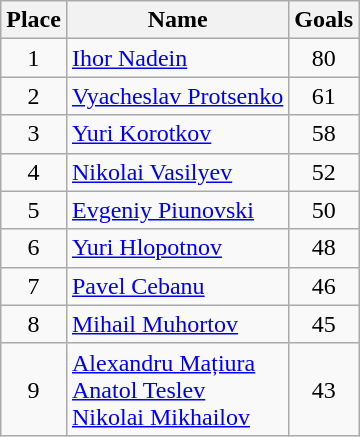<table class="wikitable">
<tr>
<th>Place</th>
<th>Name</th>
<th>Goals</th>
</tr>
<tr>
<td align=center>1</td>
<td align=left> <a href='#'>Ihor Nadein</a></td>
<td align=center>80</td>
</tr>
<tr>
<td align=center>2</td>
<td align=left> <a href='#'>Vyacheslav Protsenko</a></td>
<td align=center>61</td>
</tr>
<tr>
<td align=center>3</td>
<td align=left> <a href='#'>Yuri Korotkov</a></td>
<td align=center>58</td>
</tr>
<tr>
<td align=center>4</td>
<td align=left> <a href='#'>Nikolai Vasilyev</a></td>
<td align=center>52</td>
</tr>
<tr>
<td align=center>5</td>
<td align=left> <a href='#'>Evgeniy Piunovski</a></td>
<td align=center>50</td>
</tr>
<tr>
<td align=center>6</td>
<td align=left> <a href='#'>Yuri Hlopotnov</a></td>
<td align=center>48</td>
</tr>
<tr>
<td align=center>7</td>
<td align=left> <a href='#'>Pavel Cebanu</a></td>
<td align=center>46</td>
</tr>
<tr>
<td align=center>8</td>
<td align=left> <a href='#'>Mihail Muhortov</a></td>
<td align=center>45</td>
</tr>
<tr>
<td align=center>9</td>
<td align=left> <a href='#'>Alexandru Mațiura</a><br> <a href='#'>Anatol Teslev</a><br> <a href='#'>Nikolai Mikhailov</a></td>
<td align=center>43</td>
</tr>
</table>
